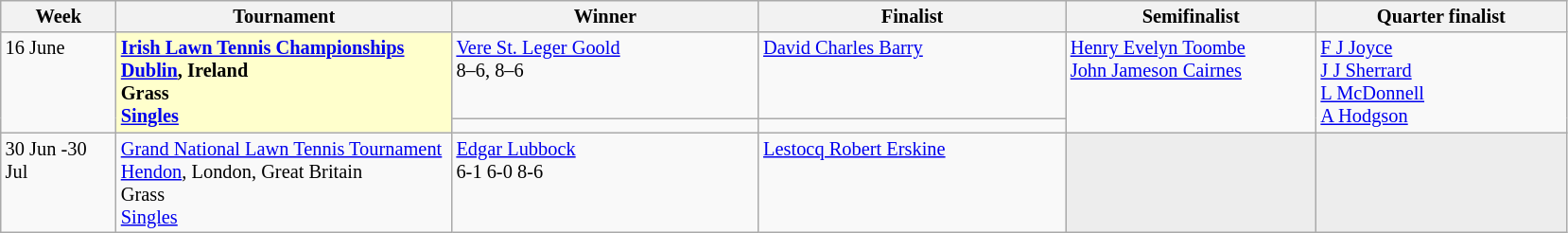<table class="wikitable" style="font-size:85%;">
<tr>
<th width="75">Week</th>
<th width="230">Tournament</th>
<th width="210">Winner</th>
<th width="210">Finalist</th>
<th width="170">Semifinalist</th>
<th width="170">Quarter finalist</th>
</tr>
<tr valign=top>
<td rowspan=2>16 June</td>
<td style="background:#ffc;" rowspan=2><strong><a href='#'>Irish Lawn Tennis Championships</a><br> <a href='#'>Dublin</a>, Ireland<br>Grass<br><a href='#'>Singles</a></strong></td>
<td> <a href='#'>Vere St. Leger Goold</a><br>8–6, 8–6</td>
<td> <a href='#'>David Charles Barry</a></td>
<td rowspan=2> <a href='#'>Henry Evelyn Toombe</a><br> <a href='#'>John Jameson Cairnes</a><br></td>
<td rowspan=2> <a href='#'>F J Joyce</a><br> <a href='#'>J J Sherrard</a><br> <a href='#'>L McDonnell</a><br>  <a href='#'>A Hodgson</a></td>
</tr>
<tr valign=top>
<td></td>
<td></td>
</tr>
<tr valign=top>
<td rowspan=2>30 Jun -30 Jul</td>
<td rowspan=2><a href='#'>Grand National Lawn Tennis Tournament</a> <br><a href='#'>Hendon</a>, London, Great Britain<br>Grass<br><a href='#'>Singles</a></td>
<td> <a href='#'>Edgar Lubbock</a><br>6-1 6-0 8-6</td>
<td> <a href='#'>Lestocq Robert Erskine</a></td>
<td style="background:#ededed;" rowspan=2></td>
<td style="background:#ededed;" rowspan=2></td>
</tr>
</table>
